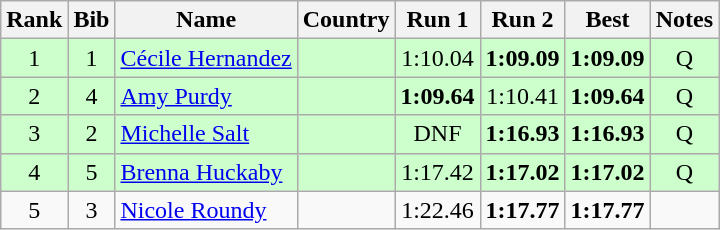<table class="wikitable sortable" style="text-align:center">
<tr>
<th>Rank</th>
<th>Bib</th>
<th>Name</th>
<th>Country</th>
<th>Run 1</th>
<th>Run 2</th>
<th>Best</th>
<th>Notes</th>
</tr>
<tr bgcolor=#ccffcc>
<td>1</td>
<td>1</td>
<td align="left"><a href='#'>Cécile Hernandez</a></td>
<td align=left></td>
<td>1:10.04</td>
<td><strong>1:09.09</strong></td>
<td><strong>1:09.09</strong></td>
<td>Q</td>
</tr>
<tr bgcolor=#ccffcc>
<td>2</td>
<td>4</td>
<td align="left"><a href='#'>Amy Purdy</a></td>
<td align="left"></td>
<td><strong>1:09.64</strong></td>
<td>1:10.41</td>
<td><strong>1:09.64</strong></td>
<td>Q</td>
</tr>
<tr bgcolor=#ccffcc>
<td>3</td>
<td>2</td>
<td align="left"><a href='#'>Michelle Salt</a></td>
<td align="left"></td>
<td>DNF</td>
<td><strong>1:16.93</strong></td>
<td><strong>1:16.93</strong></td>
<td>Q</td>
</tr>
<tr bgcolor=#ccffcc>
<td>4</td>
<td>5</td>
<td align="left"><a href='#'>Brenna Huckaby</a></td>
<td align="left"></td>
<td>1:17.42</td>
<td><strong>1:17.02</strong></td>
<td><strong>1:17.02</strong></td>
<td>Q</td>
</tr>
<tr>
<td>5</td>
<td>3</td>
<td align="left"><a href='#'>Nicole Roundy</a></td>
<td align="left"></td>
<td>1:22.46</td>
<td><strong>1:17.77</strong></td>
<td><strong>1:17.77</strong></td>
<td></td>
</tr>
</table>
